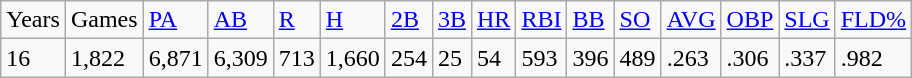<table class="wikitable">
<tr>
<td>Years</td>
<td>Games</td>
<td><a href='#'>PA</a></td>
<td><a href='#'>AB</a></td>
<td><a href='#'>R</a></td>
<td><a href='#'>H</a></td>
<td><a href='#'>2B</a></td>
<td><a href='#'>3B</a></td>
<td><a href='#'>HR</a></td>
<td><a href='#'>RBI</a></td>
<td><a href='#'>BB</a></td>
<td><a href='#'>SO</a></td>
<td><a href='#'>AVG</a></td>
<td><a href='#'>OBP</a></td>
<td><a href='#'>SLG</a></td>
<td><a href='#'>FLD%</a></td>
</tr>
<tr>
<td>16</td>
<td>1,822</td>
<td>6,871</td>
<td>6,309</td>
<td>713</td>
<td>1,660</td>
<td>254</td>
<td>25</td>
<td>54</td>
<td>593</td>
<td>396</td>
<td>489</td>
<td>.263</td>
<td>.306</td>
<td>.337</td>
<td>.982</td>
</tr>
</table>
